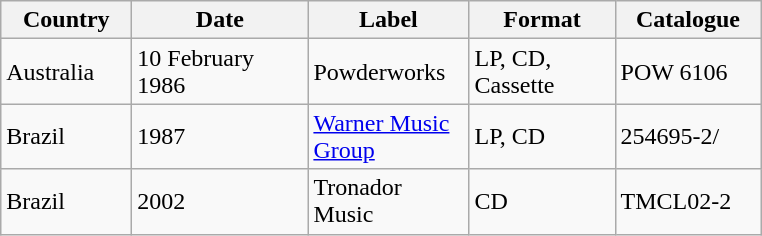<table class="wikitable">
<tr>
<th width="80px">Country</th>
<th width="110px">Date</th>
<th width="100px">Label</th>
<th width="90px">Format</th>
<th width="90px">Catalogue</th>
</tr>
<tr>
<td>Australia</td>
<td>10 February 1986</td>
<td>Powderworks</td>
<td>LP, CD, Cassette</td>
<td>POW 6106</td>
</tr>
<tr>
<td>Brazil</td>
<td>1987</td>
<td><a href='#'>Warner Music Group</a></td>
<td>LP, CD</td>
<td>254695-2/ </td>
</tr>
<tr>
<td>Brazil</td>
<td>2002</td>
<td>Tronador Music</td>
<td>CD</td>
<td>TMCL02-2</td>
</tr>
</table>
